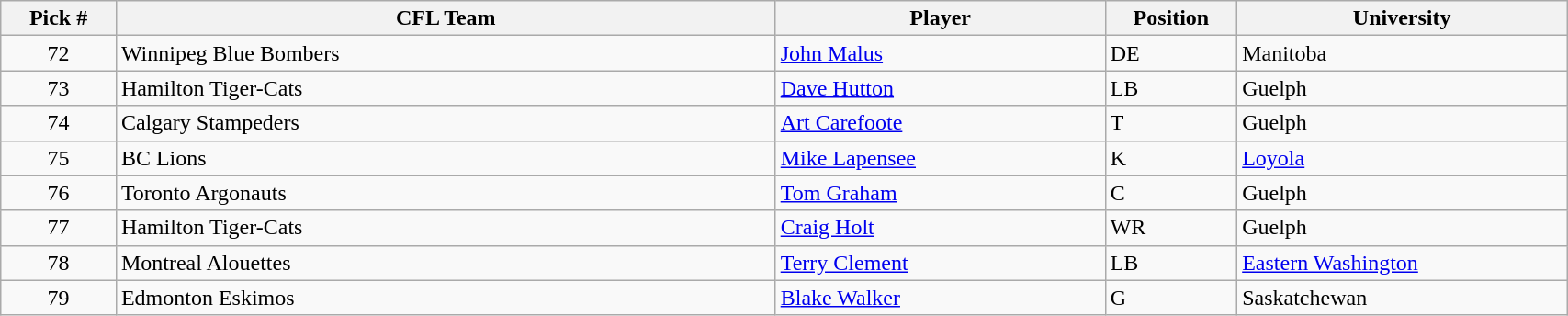<table class="wikitable" style="width: 90%">
<tr>
<th width=7%>Pick #</th>
<th width=40%>CFL Team</th>
<th width=20%>Player</th>
<th width=8%>Position</th>
<th width=20%>University</th>
</tr>
<tr>
<td align=center>72</td>
<td>Winnipeg Blue Bombers</td>
<td><a href='#'>John Malus</a></td>
<td>DE</td>
<td>Manitoba</td>
</tr>
<tr>
<td align=center>73</td>
<td>Hamilton Tiger-Cats</td>
<td><a href='#'>Dave Hutton</a></td>
<td>LB</td>
<td>Guelph</td>
</tr>
<tr>
<td align=center>74</td>
<td>Calgary Stampeders</td>
<td><a href='#'>Art Carefoote</a></td>
<td>T</td>
<td>Guelph</td>
</tr>
<tr>
<td align=center>75</td>
<td>BC Lions</td>
<td><a href='#'>Mike Lapensee</a></td>
<td>K</td>
<td><a href='#'>Loyola</a></td>
</tr>
<tr>
<td align=center>76</td>
<td>Toronto Argonauts</td>
<td><a href='#'>Tom Graham</a></td>
<td>C</td>
<td>Guelph</td>
</tr>
<tr>
<td align=center>77</td>
<td>Hamilton Tiger-Cats</td>
<td><a href='#'>Craig Holt</a></td>
<td>WR</td>
<td>Guelph</td>
</tr>
<tr>
<td align=center>78</td>
<td>Montreal Alouettes</td>
<td><a href='#'>Terry Clement</a></td>
<td>LB</td>
<td><a href='#'>Eastern Washington</a></td>
</tr>
<tr>
<td align=center>79</td>
<td>Edmonton Eskimos</td>
<td><a href='#'>Blake Walker</a></td>
<td>G</td>
<td>Saskatchewan</td>
</tr>
</table>
